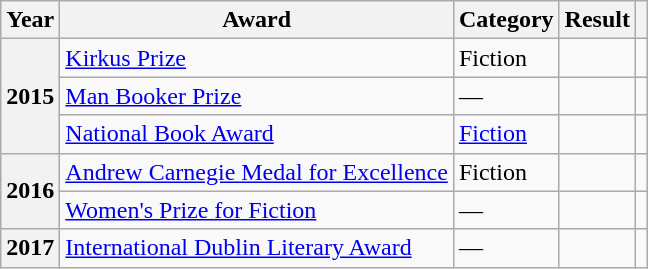<table class="wikitable plainrowheaders sortable">
<tr>
<th scope="col">Year</th>
<th scope="col">Award</th>
<th scope="col">Category</th>
<th scope="col">Result</th>
<th scope="col" class="unsortable"></th>
</tr>
<tr>
<th rowspan="3">2015</th>
<td><a href='#'>Kirkus Prize</a></td>
<td>Fiction</td>
<td></td>
<td></td>
</tr>
<tr>
<td><a href='#'>Man Booker Prize</a></td>
<td>—</td>
<td></td>
<td></td>
</tr>
<tr>
<td><a href='#'>National Book Award</a></td>
<td><a href='#'>Fiction</a></td>
<td></td>
<td></td>
</tr>
<tr>
<th rowspan="2">2016</th>
<td><a href='#'>Andrew Carnegie Medal for Excellence</a></td>
<td>Fiction</td>
<td></td>
<td></td>
</tr>
<tr>
<td><a href='#'>Women's Prize for Fiction</a></td>
<td>—</td>
<td></td>
<td></td>
</tr>
<tr>
<th rowspan="1">2017</th>
<td><a href='#'>International Dublin Literary Award</a></td>
<td>—</td>
<td></td>
<td></td>
</tr>
</table>
